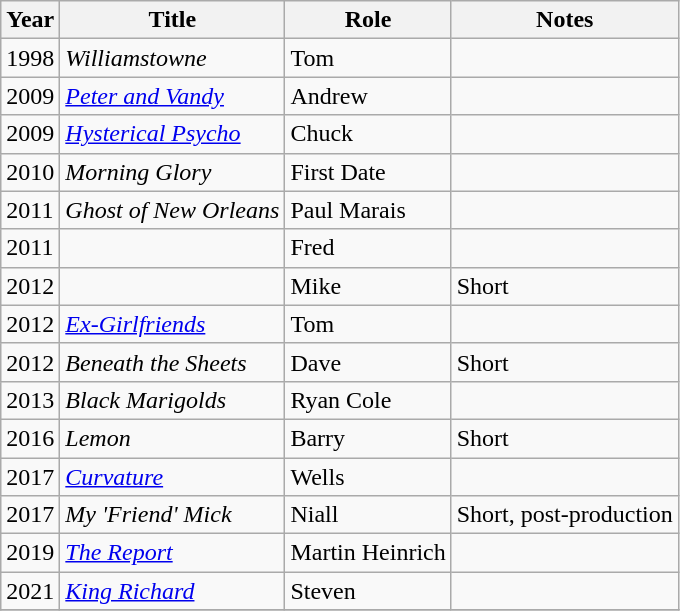<table class="wikitable sortable">
<tr>
<th>Year</th>
<th>Title</th>
<th>Role</th>
<th class="unsortable">Notes</th>
</tr>
<tr>
<td>1998</td>
<td><em>Williamstowne</em></td>
<td>Tom</td>
<td></td>
</tr>
<tr>
<td>2009</td>
<td><em><a href='#'>Peter and Vandy</a></em></td>
<td>Andrew</td>
<td></td>
</tr>
<tr>
<td>2009</td>
<td><em><a href='#'>Hysterical Psycho</a></em></td>
<td>Chuck</td>
<td></td>
</tr>
<tr>
<td>2010</td>
<td><em>Morning Glory</em></td>
<td>First Date</td>
<td></td>
</tr>
<tr>
<td>2011</td>
<td><em>Ghost of New Orleans</em></td>
<td>Paul Marais</td>
<td></td>
</tr>
<tr>
<td>2011</td>
<td><em></em></td>
<td>Fred</td>
<td></td>
</tr>
<tr>
<td>2012</td>
<td><em></em></td>
<td>Mike</td>
<td>Short</td>
</tr>
<tr>
<td>2012</td>
<td><em><a href='#'>Ex-Girlfriends</a></em></td>
<td>Tom</td>
<td></td>
</tr>
<tr>
<td>2012</td>
<td><em>Beneath the Sheets</em></td>
<td>Dave</td>
<td>Short</td>
</tr>
<tr>
<td>2013</td>
<td><em>Black Marigolds</em></td>
<td>Ryan Cole</td>
<td></td>
</tr>
<tr>
<td>2016</td>
<td><em>Lemon</em></td>
<td>Barry</td>
<td>Short</td>
</tr>
<tr>
<td>2017</td>
<td><em><a href='#'>Curvature</a></em></td>
<td>Wells</td>
<td></td>
</tr>
<tr>
<td>2017</td>
<td><em>My 'Friend' Mick</em></td>
<td>Niall</td>
<td>Short, post-production</td>
</tr>
<tr>
<td>2019</td>
<td><em><a href='#'>The Report</a></em></td>
<td>Martin Heinrich</td>
<td></td>
</tr>
<tr>
<td>2021</td>
<td><em><a href='#'>King Richard</a></em></td>
<td>Steven</td>
<td></td>
</tr>
<tr>
</tr>
</table>
